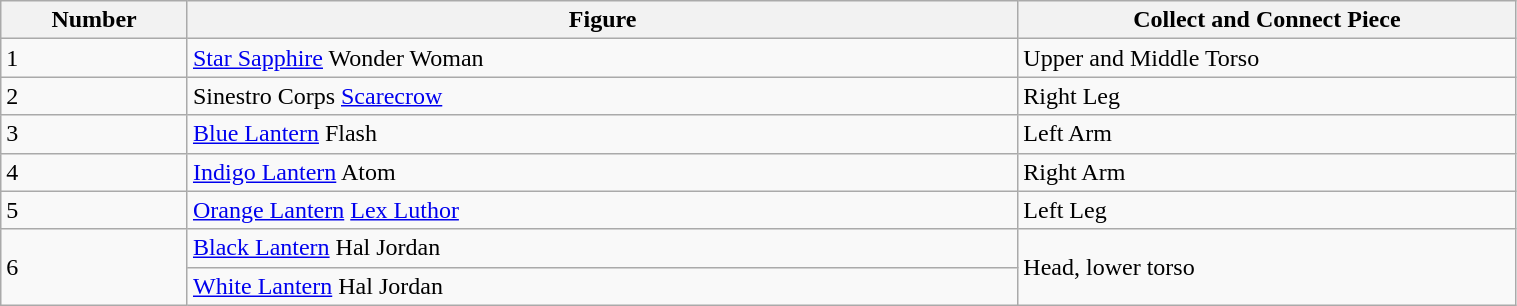<table class="wikitable" style="width:80%;">
<tr>
<th width=5%><strong>Number</strong></th>
<th width=25%><strong>Figure</strong></th>
<th width=15%><strong>Collect and Connect Piece</strong></th>
</tr>
<tr>
<td>1</td>
<td><a href='#'>Star Sapphire</a> Wonder Woman</td>
<td>Upper and Middle Torso</td>
</tr>
<tr>
<td>2</td>
<td>Sinestro Corps <a href='#'>Scarecrow</a></td>
<td>Right Leg</td>
</tr>
<tr>
<td>3</td>
<td><a href='#'>Blue Lantern</a> Flash</td>
<td>Left Arm</td>
</tr>
<tr>
<td>4</td>
<td><a href='#'>Indigo Lantern</a> Atom</td>
<td>Right Arm</td>
</tr>
<tr>
<td>5</td>
<td><a href='#'>Orange Lantern</a> <a href='#'>Lex Luthor</a></td>
<td>Left Leg</td>
</tr>
<tr>
<td rowspan=2>6</td>
<td><a href='#'>Black Lantern</a> Hal Jordan</td>
<td rowspan=2>Head, lower torso</td>
</tr>
<tr>
<td><a href='#'>White Lantern</a> Hal Jordan</td>
</tr>
</table>
